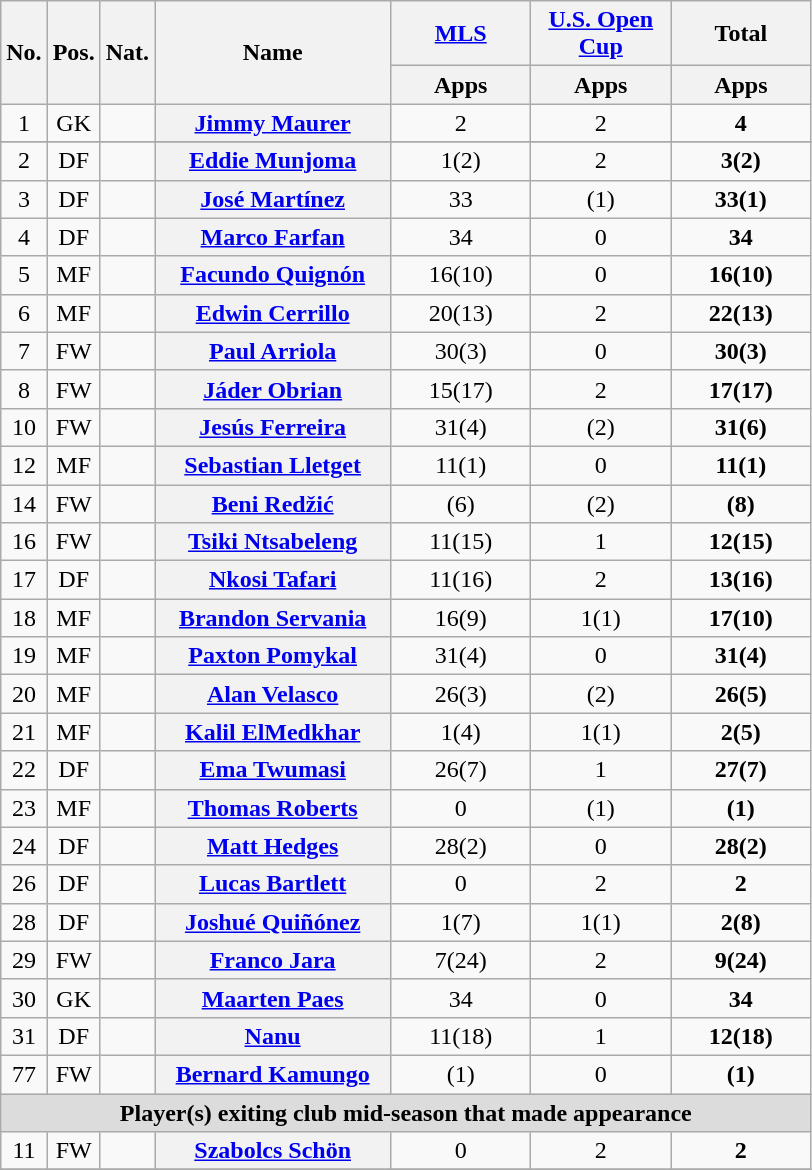<table class="wikitable sortable" style="text-align:center">
<tr>
<th rowspan="2">No.</th>
<th rowspan="2">Pos.</th>
<th rowspan="2">Nat.</th>
<th rowspan="2" style="width:150px;">Name</th>
<th colspan="1" style="width:86px;"><a href='#'>MLS</a></th>
<th colspan="1" style="width:86px;"><a href='#'>U.S. Open Cup</a></th>
<th colspan="1" style="width:86px;">Total</th>
</tr>
<tr>
<th>Apps</th>
<th>Apps</th>
<th>Apps</th>
</tr>
<tr>
<td>1</td>
<td>GK</td>
<td></td>
<th scope="row"><a href='#'>Jimmy Maurer</a></th>
<td>2</td>
<td>2</td>
<td><strong>4</strong></td>
</tr>
<tr>
</tr>
<tr>
<td>2</td>
<td>DF</td>
<td></td>
<th scope="row"><a href='#'>Eddie Munjoma</a></th>
<td>1(2)</td>
<td>2</td>
<td><strong>3(2)</strong></td>
</tr>
<tr>
<td>3</td>
<td>DF</td>
<td></td>
<th scope="row"><a href='#'>José Martínez</a></th>
<td>33</td>
<td>(1)</td>
<td><strong>33(1)</strong></td>
</tr>
<tr>
<td>4</td>
<td>DF</td>
<td></td>
<th scope="row"><a href='#'>Marco Farfan</a></th>
<td>34</td>
<td>0</td>
<td><strong>34</strong></td>
</tr>
<tr>
<td>5</td>
<td>MF</td>
<td></td>
<th scope="row"><a href='#'>Facundo Quignón</a></th>
<td>16(10)</td>
<td>0</td>
<td><strong>16(10)</strong></td>
</tr>
<tr>
<td>6</td>
<td>MF</td>
<td></td>
<th scope="row"><a href='#'>Edwin Cerrillo</a></th>
<td>20(13)</td>
<td>2</td>
<td><strong>22(13)</strong></td>
</tr>
<tr>
<td>7</td>
<td>FW</td>
<td></td>
<th scope="row"><a href='#'>Paul Arriola</a></th>
<td>30(3)</td>
<td>0</td>
<td><strong>30(3)</strong></td>
</tr>
<tr>
<td>8</td>
<td>FW</td>
<td></td>
<th scope="row"><a href='#'>Jáder Obrian</a></th>
<td>15(17)</td>
<td>2</td>
<td><strong>17(17)</strong></td>
</tr>
<tr>
<td>10</td>
<td>FW</td>
<td></td>
<th scope="row"><a href='#'>Jesús Ferreira</a></th>
<td>31(4)</td>
<td>(2)</td>
<td><strong>31(6)</strong></td>
</tr>
<tr>
<td>12</td>
<td>MF</td>
<td></td>
<th scope="row"><a href='#'>Sebastian Lletget</a></th>
<td>11(1)</td>
<td>0</td>
<td><strong>11(1)</strong></td>
</tr>
<tr>
<td>14</td>
<td>FW</td>
<td></td>
<th scope="row"><a href='#'>Beni Redžić</a></th>
<td>(6)</td>
<td>(2)</td>
<td><strong>(8)</strong></td>
</tr>
<tr>
<td>16</td>
<td>FW</td>
<td></td>
<th scope="row"><a href='#'>Tsiki Ntsabeleng</a></th>
<td>11(15)</td>
<td>1</td>
<td><strong>12(15)</strong></td>
</tr>
<tr>
<td>17</td>
<td>DF</td>
<td></td>
<th scope="row"><a href='#'>Nkosi Tafari</a></th>
<td>11(16)</td>
<td>2</td>
<td><strong>13(16)</strong></td>
</tr>
<tr>
<td>18</td>
<td>MF</td>
<td></td>
<th scope="row"><a href='#'>Brandon Servania</a></th>
<td>16(9)</td>
<td>1(1)</td>
<td><strong>17(10)</strong></td>
</tr>
<tr>
<td>19</td>
<td>MF</td>
<td></td>
<th scope="row"><a href='#'>Paxton Pomykal</a></th>
<td>31(4)</td>
<td>0</td>
<td><strong>31(4)</strong></td>
</tr>
<tr>
<td>20</td>
<td>MF</td>
<td></td>
<th scope="row"><a href='#'>Alan Velasco</a></th>
<td>26(3)</td>
<td>(2)</td>
<td><strong>26(5)</strong></td>
</tr>
<tr>
<td>21</td>
<td>MF</td>
<td></td>
<th scope="row"><a href='#'>Kalil ElMedkhar</a></th>
<td>1(4)</td>
<td>1(1)</td>
<td><strong>2(5)</strong></td>
</tr>
<tr>
<td>22</td>
<td>DF</td>
<td></td>
<th scope="row"><a href='#'>Ema Twumasi</a></th>
<td>26(7)</td>
<td>1</td>
<td><strong>27(7)</strong></td>
</tr>
<tr>
<td>23</td>
<td>MF</td>
<td></td>
<th scope="row"><a href='#'>Thomas Roberts</a></th>
<td>0</td>
<td>(1)</td>
<td><strong>(1)</strong></td>
</tr>
<tr>
<td>24</td>
<td>DF</td>
<td></td>
<th scope="row"><a href='#'>Matt Hedges</a></th>
<td>28(2)</td>
<td>0</td>
<td><strong>28(2)</strong></td>
</tr>
<tr>
<td>26</td>
<td>DF</td>
<td></td>
<th scope="row"><a href='#'>Lucas Bartlett</a></th>
<td>0</td>
<td>2</td>
<td><strong>2</strong></td>
</tr>
<tr>
<td>28</td>
<td>DF</td>
<td></td>
<th scope="row"><a href='#'>Joshué Quiñónez</a></th>
<td>1(7)</td>
<td>1(1)</td>
<td><strong>2(8)</strong></td>
</tr>
<tr>
<td>29</td>
<td>FW</td>
<td></td>
<th scope="row"><a href='#'>Franco Jara</a></th>
<td>7(24)</td>
<td>2</td>
<td><strong>9(24)</strong></td>
</tr>
<tr>
<td>30</td>
<td>GK</td>
<td></td>
<th scope="row"><a href='#'>Maarten Paes</a></th>
<td>34</td>
<td>0</td>
<td><strong>34</strong></td>
</tr>
<tr>
<td>31</td>
<td>DF</td>
<td></td>
<th scope="row"><a href='#'>Nanu</a></th>
<td>11(18)</td>
<td>1</td>
<td><strong>12(18)</strong></td>
</tr>
<tr>
<td>77</td>
<td>FW</td>
<td></td>
<th scope="row"><a href='#'>Bernard Kamungo</a></th>
<td>(1)</td>
<td>0</td>
<td><strong>(1)</strong></td>
</tr>
<tr>
<th colspan=7 style=background:#dcdcdc; text-align:center>Player(s) exiting club mid-season that made appearance</th>
</tr>
<tr>
<td>11</td>
<td>FW</td>
<td></td>
<th scope="row"><a href='#'>Szabolcs Schön</a></th>
<td>0</td>
<td>2</td>
<td><strong>2</strong></td>
</tr>
<tr>
</tr>
</table>
